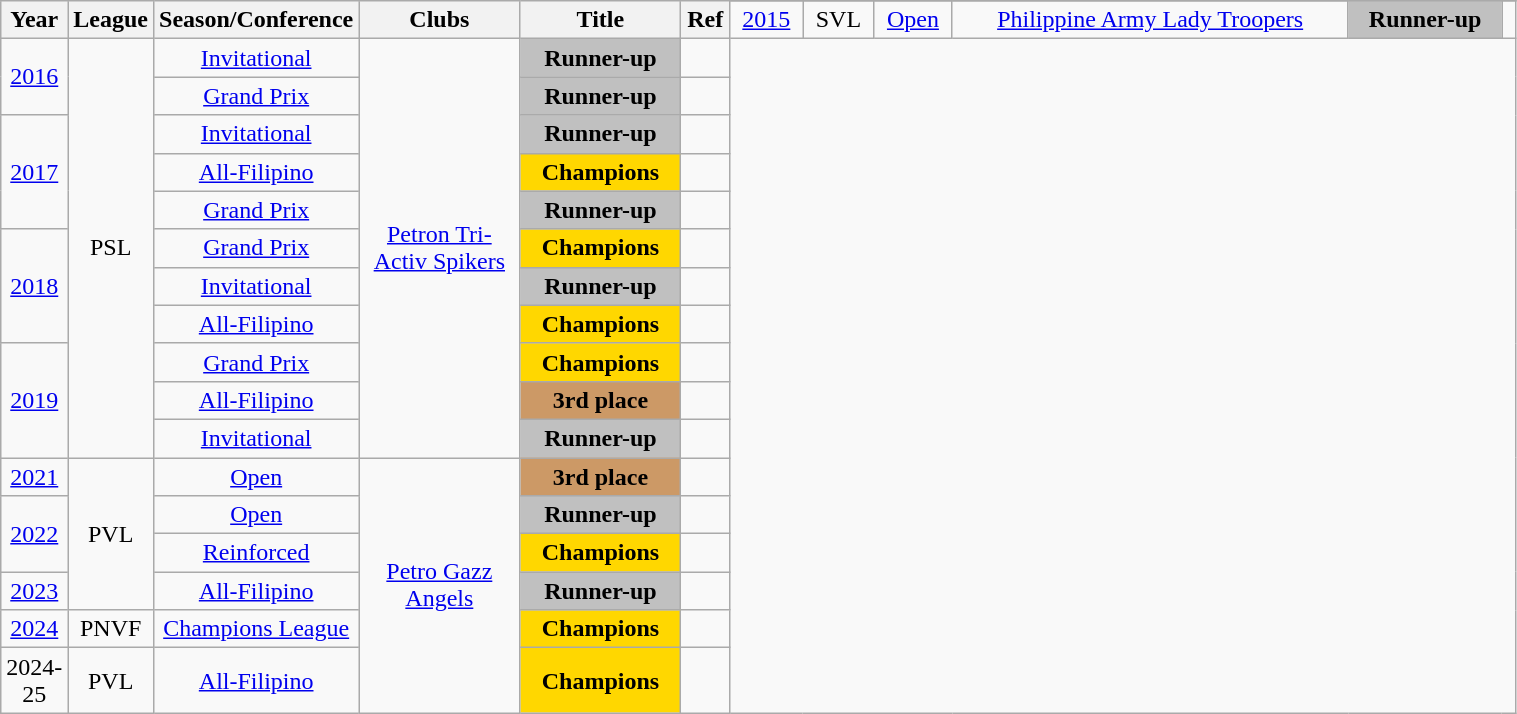<table class="wikitable sortable" style="text-align:center" width="80%">
<tr>
<th style="width:10px;" rowspan="2">Year</th>
<th style="width:25px;" rowspan="2">League</th>
<th style="width:100px;" rowspan="2">Season/Conference</th>
<th style="width:100px;" rowspan="2">Clubs</th>
<th style="width:100px;" rowspan="2">Title</th>
<th style="width:25px;" rowspan="2">Ref</th>
</tr>
<tr>
<td><a href='#'>2015</a></td>
<td>SVL</td>
<td><a href='#'>Open</a></td>
<td><a href='#'>Philippine Army Lady Troopers</a></td>
<td style="background:silver;"><strong>Runner-up</strong></td>
<td></td>
</tr>
<tr>
<td rowspan="2"><a href='#'>2016</a></td>
<td rowspan=11>PSL</td>
<td><a href='#'>Invitational</a></td>
<td rowspan=11><a href='#'>Petron Tri-Activ Spikers</a></td>
<td style="background:silver;"><strong>Runner-up</strong></td>
<td></td>
</tr>
<tr align=center>
<td><a href='#'>Grand Prix</a></td>
<td style="background:silver;"><strong>Runner-up</strong></td>
<td></td>
</tr>
<tr align=center>
<td rowspan="3"><a href='#'>2017</a></td>
<td><a href='#'>Invitational</a></td>
<td style="background:silver;"><strong>Runner-up</strong></td>
<td></td>
</tr>
<tr align=center>
<td><a href='#'>All-Filipino</a></td>
<td style="background:gold;"><strong>Champions</strong></td>
<td></td>
</tr>
<tr align=center>
<td><a href='#'>Grand Prix</a></td>
<td style="background:silver;"><strong>Runner-up</strong></td>
<td></td>
</tr>
<tr align=center>
<td rowspan="3"><a href='#'>2018</a></td>
<td><a href='#'>Grand Prix</a></td>
<td style="background:gold;"><strong>Champions</strong></td>
<td></td>
</tr>
<tr align=center>
<td><a href='#'>Invitational</a></td>
<td style="background:silver;"><strong>Runner-up</strong></td>
<td></td>
</tr>
<tr align=center>
<td><a href='#'>All-Filipino</a></td>
<td style="background:gold;"><strong>Champions</strong></td>
<td></td>
</tr>
<tr align=center>
<td rowspan="3"><a href='#'>2019</a></td>
<td><a href='#'>Grand Prix</a></td>
<td style="background:gold;"><strong>Champions</strong></td>
<td></td>
</tr>
<tr align=center>
<td><a href='#'>All-Filipino</a></td>
<td style="background:#c96;"><strong>3rd place</strong></td>
<td></td>
</tr>
<tr align=center>
<td><a href='#'>Invitational</a></td>
<td style="background:silver;"><strong>Runner-up</strong></td>
<td></td>
</tr>
<tr>
<td><a href='#'>2021</a></td>
<td rowspan=4>PVL</td>
<td><a href='#'>Open</a></td>
<td rowspan=6><a href='#'>Petro Gazz Angels</a></td>
<td style="background:#CC9966;"><strong>3rd place</strong></td>
<td></td>
</tr>
<tr>
<td rowspan="2"><a href='#'>2022</a></td>
<td><a href='#'>Open</a></td>
<td style="background:silver;"><strong>Runner-up</strong></td>
<td></td>
</tr>
<tr>
<td><a href='#'>Reinforced</a></td>
<td style="background:gold"><strong>Champions</strong></td>
<td></td>
</tr>
<tr align=center>
<td rowspan=1><a href='#'>2023</a></td>
<td><a href='#'>All-Filipino</a></td>
<td style="background:silver;"><strong>Runner-up</strong></td>
<td></td>
</tr>
<tr align=center>
<td><a href='#'>2024</a></td>
<td>PNVF</td>
<td><a href='#'>Champions League</a></td>
<td style="background:gold"><strong>Champions</strong></td>
<td></td>
</tr>
<tr>
<td>2024-25</td>
<td>PVL</td>
<td><a href='#'>All-Filipino</a></td>
<td style="background:gold;"><strong>Champions</strong></td>
<td></td>
</tr>
</table>
